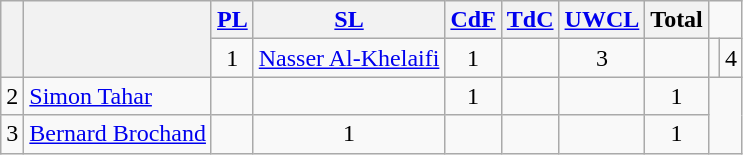<table class="wikitable plainrowheaders sortable" style="text-align:center">
<tr>
<th rowspan="2" colspan="1"></th>
<th rowspan="2" colspan="1"></th>
<th><a href='#'>PL</a></th>
<th><a href='#'>SL</a></th>
<th><a href='#'>CdF</a></th>
<th><a href='#'>TdC</a></th>
<th><a href='#'>UWCL</a></th>
<th>Total</th>
</tr>
<tr>
<td>1</td>
<td align=left> <a href='#'>Nasser Al-Khelaifi</a></td>
<td>1</td>
<td></td>
<td>3</td>
<td></td>
<td></td>
<td>4</td>
</tr>
<tr>
<td>2</td>
<td align=left> <a href='#'>Simon Tahar</a></td>
<td></td>
<td></td>
<td>1</td>
<td></td>
<td></td>
<td>1</td>
</tr>
<tr>
<td>3</td>
<td align=left> <a href='#'>Bernard Brochand</a></td>
<td></td>
<td>1</td>
<td></td>
<td></td>
<td></td>
<td>1</td>
</tr>
</table>
